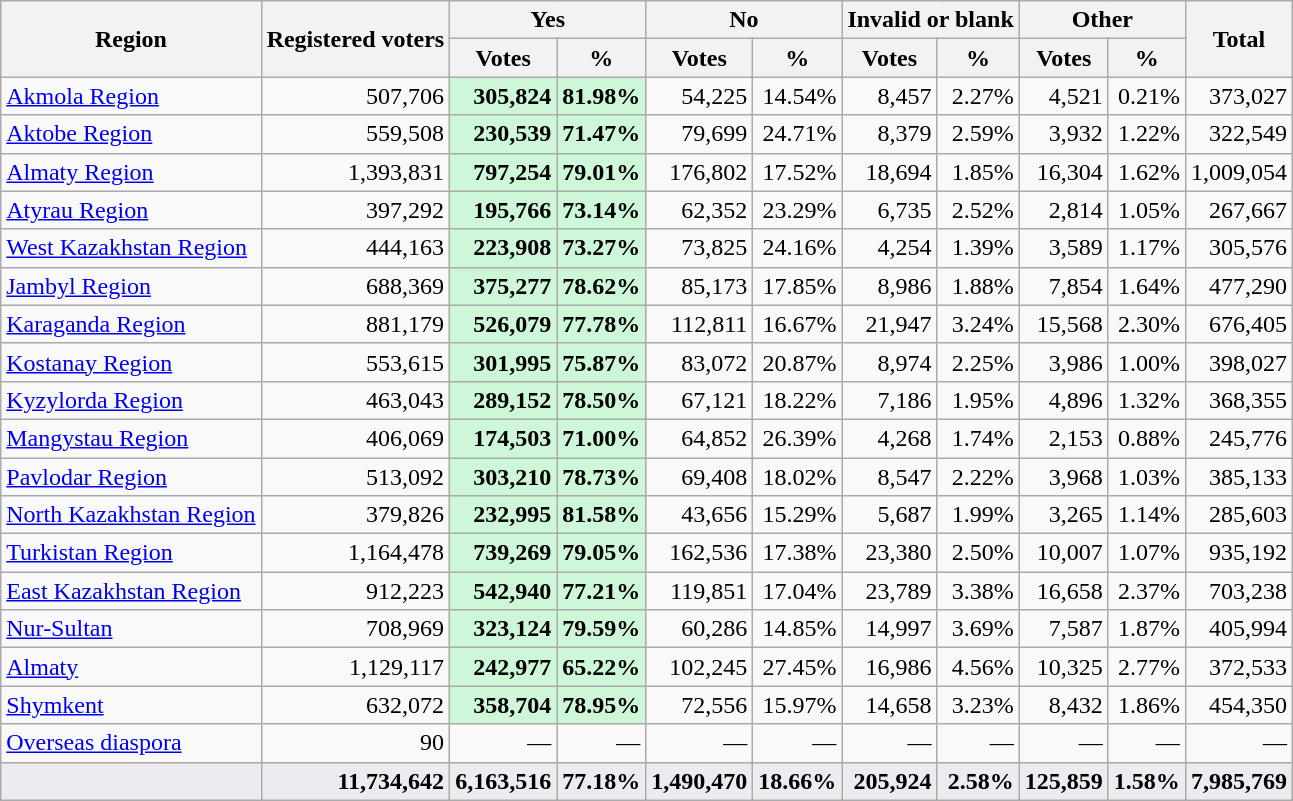<table class="wikitable sortable">
<tr>
<th rowspan="2">Region</th>
<th rowspan="2">Registered voters</th>
<th colspan="2"> Yes</th>
<th colspan="2"> No</th>
<th colspan="2">Invalid or blank</th>
<th colspan="2">Other</th>
<th rowspan="2">Total</th>
</tr>
<tr>
<th>Votes</th>
<th>%</th>
<th>Votes</th>
<th>%</th>
<th>Votes</th>
<th>%</th>
<th>Votes</th>
<th>%</th>
</tr>
<tr align="right">
<td align="left"><a href='#'>Akmola Region</a></td>
<td>507,706</td>
<td bgcolor="#CEF6D8"><strong>305,824</strong></td>
<td bgcolor="#CEF6D8"><strong>81.98%</strong></td>
<td>54,225</td>
<td>14.54%</td>
<td>8,457</td>
<td>2.27%</td>
<td>4,521</td>
<td>0.21%</td>
<td>373,027</td>
</tr>
<tr align="right">
<td align="left"><a href='#'>Aktobe Region</a></td>
<td>559,508</td>
<td bgcolor="#CEF6D8"><strong>230,539</strong></td>
<td bgcolor="#CEF6D8"><strong>71.47%</strong></td>
<td>79,699</td>
<td>24.71%</td>
<td>8,379</td>
<td>2.59%</td>
<td>3,932</td>
<td>1.22%</td>
<td>322,549</td>
</tr>
<tr align="right">
<td align="left"><a href='#'>Almaty Region</a></td>
<td>1,393,831</td>
<td bgcolor="#CEF6D8"><strong>797,254</strong></td>
<td bgcolor="#CEF6D8"><strong>79.01%</strong></td>
<td>176,802</td>
<td>17.52%</td>
<td>18,694</td>
<td>1.85%</td>
<td>16,304</td>
<td>1.62%</td>
<td>1,009,054</td>
</tr>
<tr align="right">
<td align="left"><a href='#'>Atyrau Region</a></td>
<td>397,292</td>
<td bgcolor="#CEF6D8"><strong>195,766</strong></td>
<td bgcolor="#CEF6D8"><strong>73.14%</strong></td>
<td>62,352</td>
<td>23.29%</td>
<td>6,735</td>
<td>2.52%</td>
<td>2,814</td>
<td>1.05%</td>
<td>267,667</td>
</tr>
<tr align="right">
<td align="left"><a href='#'>West Kazakhstan Region</a></td>
<td>444,163</td>
<td bgcolor="#CEF6D8"><strong>223,908</strong></td>
<td bgcolor="#CEF6D8"><strong>73.27%</strong></td>
<td>73,825</td>
<td>24.16%</td>
<td>4,254</td>
<td>1.39%</td>
<td>3,589</td>
<td>1.17%</td>
<td>305,576</td>
</tr>
<tr align="right">
<td align="left"><a href='#'>Jambyl Region</a></td>
<td>688,369</td>
<td bgcolor="#CEF6D8"><strong>375,277</strong></td>
<td bgcolor="#CEF6D8"><strong>78.62%</strong></td>
<td>85,173</td>
<td>17.85%</td>
<td>8,986</td>
<td>1.88%</td>
<td>7,854</td>
<td>1.64%</td>
<td>477,290</td>
</tr>
<tr align="right">
<td align="left"><a href='#'>Karaganda Region</a></td>
<td>881,179</td>
<td bgcolor="#CEF6D8"><strong>526,079</strong></td>
<td bgcolor="#CEF6D8"><strong>77.78%</strong></td>
<td>112,811</td>
<td>16.67%</td>
<td>21,947</td>
<td>3.24%</td>
<td>15,568</td>
<td>2.30%</td>
<td>676,405</td>
</tr>
<tr align="right">
<td align="left"><a href='#'>Kostanay Region</a></td>
<td>553,615</td>
<td bgcolor="#CEF6D8"><strong>301,995</strong></td>
<td bgcolor="#CEF6D8"><strong>75.87%</strong></td>
<td>83,072</td>
<td>20.87%</td>
<td>8,974</td>
<td>2.25%</td>
<td>3,986</td>
<td>1.00%</td>
<td>398,027</td>
</tr>
<tr align="right">
<td align="left"><a href='#'>Kyzylorda Region</a></td>
<td>463,043</td>
<td bgcolor="#CEF6D8"><strong>289,152</strong></td>
<td bgcolor="#CEF6D8"><strong>78.50%</strong></td>
<td>67,121</td>
<td>18.22%</td>
<td>7,186</td>
<td>1.95%</td>
<td>4,896</td>
<td>1.32%</td>
<td>368,355</td>
</tr>
<tr align="right">
<td align="left"><a href='#'>Mangystau Region</a></td>
<td>406,069</td>
<td bgcolor="#CEF6D8"><strong>174,503</strong></td>
<td bgcolor="#CEF6D8"><strong>71.00%</strong></td>
<td>64,852</td>
<td>26.39%</td>
<td>4,268</td>
<td>1.74%</td>
<td>2,153</td>
<td>0.88%</td>
<td>245,776</td>
</tr>
<tr align="right">
<td align="left"><a href='#'>Pavlodar Region</a></td>
<td>513,092</td>
<td bgcolor="#CEF6D8"><strong>303,210</strong></td>
<td bgcolor="#CEF6D8"><strong>78.73%</strong></td>
<td>69,408</td>
<td>18.02%</td>
<td>8,547</td>
<td>2.22%</td>
<td>3,968</td>
<td>1.03%</td>
<td>385,133</td>
</tr>
<tr align="right">
<td align="left"><a href='#'>North Kazakhstan Region</a></td>
<td>379,826</td>
<td bgcolor="#CEF6D8"><strong>232,995</strong></td>
<td bgcolor="#CEF6D8"><strong>81.58%</strong></td>
<td>43,656</td>
<td>15.29%</td>
<td>5,687</td>
<td>1.99%</td>
<td>3,265</td>
<td>1.14%</td>
<td>285,603</td>
</tr>
<tr align="right">
<td align="left"><a href='#'>Turkistan Region</a></td>
<td>1,164,478</td>
<td bgcolor="#CEF6D8"><strong>739,269</strong></td>
<td bgcolor="#CEF6D8"><strong>79.05%</strong></td>
<td>162,536</td>
<td>17.38%</td>
<td>23,380</td>
<td>2.50%</td>
<td>10,007</td>
<td>1.07%</td>
<td>935,192</td>
</tr>
<tr align="right">
<td align="left"><a href='#'>East Kazakhstan Region</a></td>
<td>912,223</td>
<td bgcolor="#CEF6D8"><strong>542,940</strong></td>
<td bgcolor="#CEF6D8"><strong>77.21%</strong></td>
<td>119,851</td>
<td>17.04%</td>
<td>23,789</td>
<td>3.38%</td>
<td>16,658</td>
<td>2.37%</td>
<td>703,238</td>
</tr>
<tr align="right">
<td align="left"><a href='#'>Nur-Sultan</a></td>
<td>708,969</td>
<td bgcolor="#CEF6D8"><strong>323,124</strong></td>
<td bgcolor="#CEF6D8"><strong>79.59%</strong></td>
<td>60,286</td>
<td>14.85%</td>
<td>14,997</td>
<td>3.69%</td>
<td>7,587</td>
<td>1.87%</td>
<td>405,994</td>
</tr>
<tr align="right">
<td align="left"><a href='#'>Almaty</a></td>
<td>1,129,117</td>
<td bgcolor="#CEF6D8"><strong>242,977</strong></td>
<td bgcolor="#CEF6D8"><strong>65.22%</strong></td>
<td>102,245</td>
<td>27.45%</td>
<td>16,986</td>
<td>4.56%</td>
<td>10,325</td>
<td>2.77%</td>
<td>372,533</td>
</tr>
<tr align="right">
<td align="left"><a href='#'>Shymkent</a></td>
<td>632,072</td>
<td bgcolor="#CEF6D8"><strong>358,704</strong></td>
<td bgcolor="#CEF6D8"><strong>78.95%</strong></td>
<td>72,556</td>
<td>15.97%</td>
<td>14,658</td>
<td>3.23%</td>
<td>8,432</td>
<td>1.86%</td>
<td>454,350</td>
</tr>
<tr align="right">
<td align="left"><a href='#'>Overseas diaspora</a></td>
<td>90</td>
<td>—</td>
<td>—</td>
<td>—</td>
<td>—</td>
<td>—</td>
<td>—</td>
<td>—</td>
<td>—</td>
<td>—</td>
</tr>
<tr class="sortbottom" bgcolor="#EBECF0" align="right">
<td bgcolor="#EBECF0" align="left"><strong></strong></td>
<td><strong>11,734,642</strong></td>
<td><strong>6,163,516</strong></td>
<td><strong>77.18%</strong></td>
<td><strong>1,490,470</strong></td>
<td><strong>18.66%</strong></td>
<td><strong>205,924</strong></td>
<td><strong>2.58%</strong></td>
<td><strong>125,859</strong></td>
<td><strong>1.58%</strong></td>
<td><strong>7,985,769</strong></td>
</tr>
</table>
